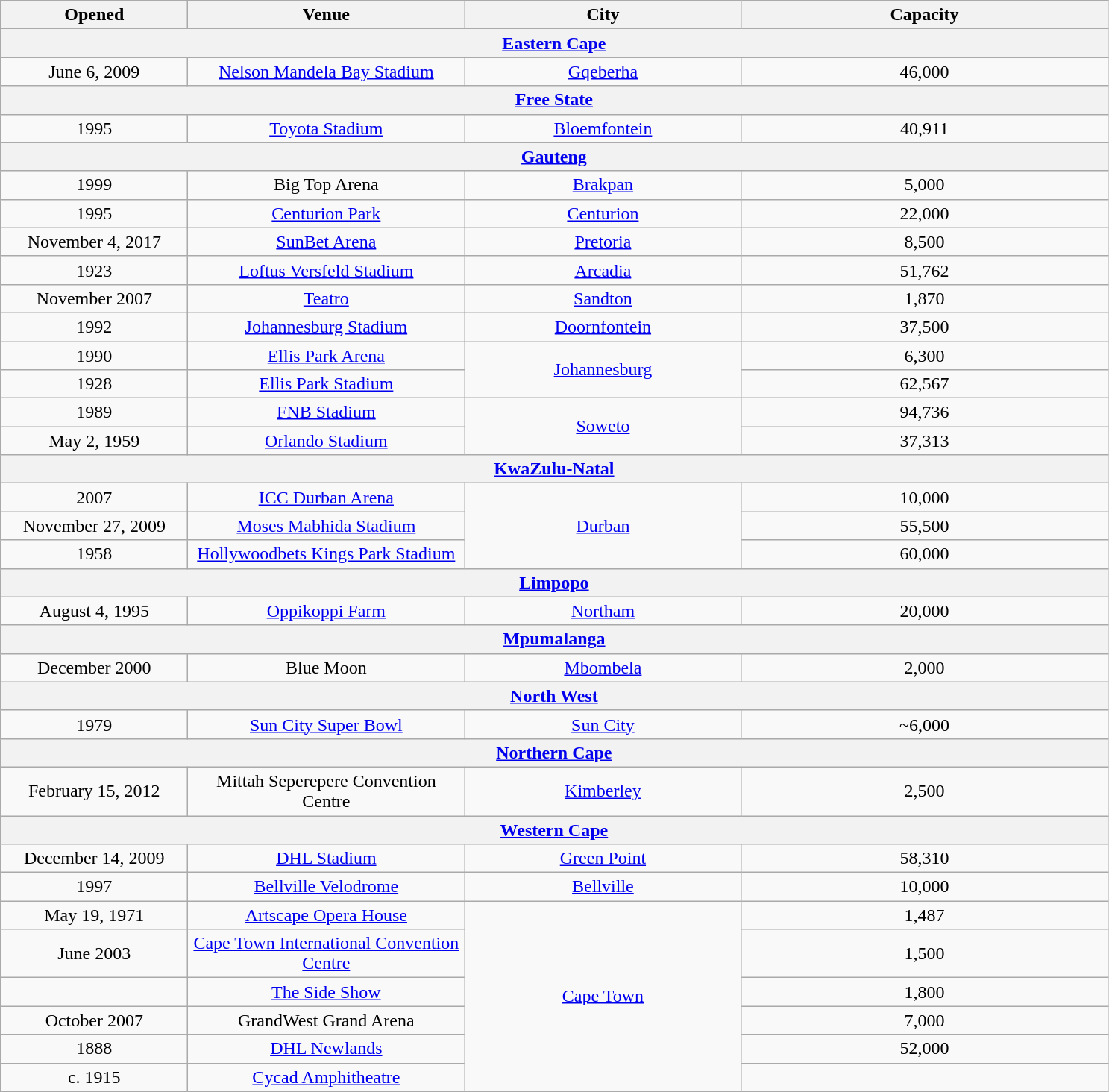<table class="sortable wikitable" style="text-align:center;">
<tr>
<th scope="col" style="width:10em;">Opened</th>
<th scope="col" style="width:15em;">Venue</th>
<th scope="col" style="width:15em;">City</th>
<th scope="col" style="width:20em;">Capacity</th>
</tr>
<tr>
<th colspan="4"><a href='#'>Eastern Cape</a></th>
</tr>
<tr>
<td>June 6, 2009</td>
<td><a href='#'>Nelson Mandela Bay Stadium</a></td>
<td><a href='#'>Gqeberha</a></td>
<td>46,000</td>
</tr>
<tr>
<th colspan="4"><a href='#'>Free State</a></th>
</tr>
<tr>
<td>1995</td>
<td><a href='#'>Toyota Stadium</a></td>
<td><a href='#'>Bloemfontein</a></td>
<td>40,911</td>
</tr>
<tr>
<th colspan="4"><a href='#'>Gauteng</a></th>
</tr>
<tr>
<td>1999</td>
<td>Big Top Arena</td>
<td><a href='#'>Brakpan</a></td>
<td>5,000</td>
</tr>
<tr>
<td>1995</td>
<td><a href='#'>Centurion Park</a></td>
<td><a href='#'>Centurion</a></td>
<td>22,000</td>
</tr>
<tr>
<td>November 4, 2017</td>
<td><a href='#'>SunBet Arena</a></td>
<td><a href='#'>Pretoria</a></td>
<td>8,500</td>
</tr>
<tr>
<td>1923</td>
<td><a href='#'>Loftus Versfeld Stadium</a></td>
<td><a href='#'>Arcadia</a></td>
<td>51,762</td>
</tr>
<tr>
<td>November 2007</td>
<td><a href='#'>Teatro</a></td>
<td><a href='#'>Sandton</a></td>
<td>1,870</td>
</tr>
<tr>
<td>1992</td>
<td><a href='#'>Johannesburg Stadium</a></td>
<td><a href='#'>Doornfontein</a></td>
<td>37,500</td>
</tr>
<tr>
<td>1990</td>
<td><a href='#'>Ellis Park Arena</a></td>
<td rowspan="2"><a href='#'>Johannesburg</a></td>
<td>6,300</td>
</tr>
<tr>
<td>1928</td>
<td><a href='#'>Ellis Park Stadium</a></td>
<td>62,567</td>
</tr>
<tr>
<td>1989</td>
<td><a href='#'>FNB Stadium</a></td>
<td rowspan="2"><a href='#'>Soweto</a></td>
<td>94,736</td>
</tr>
<tr>
<td>May 2, 1959</td>
<td><a href='#'>Orlando Stadium</a></td>
<td>37,313</td>
</tr>
<tr>
<th colspan="4"><a href='#'>KwaZulu-Natal</a></th>
</tr>
<tr>
<td>2007</td>
<td><a href='#'>ICC Durban Arena</a></td>
<td rowspan="3"><a href='#'>Durban</a></td>
<td>10,000</td>
</tr>
<tr>
<td>November 27, 2009</td>
<td><a href='#'>Moses Mabhida Stadium</a></td>
<td>55,500</td>
</tr>
<tr>
<td>1958</td>
<td><a href='#'>Hollywoodbets Kings Park Stadium</a></td>
<td>60,000</td>
</tr>
<tr>
<th colspan="4"><a href='#'>Limpopo</a></th>
</tr>
<tr>
<td>August 4, 1995</td>
<td><a href='#'>Oppikoppi Farm</a></td>
<td><a href='#'>Northam</a></td>
<td>20,000</td>
</tr>
<tr>
<th colspan="4"><a href='#'>Mpumalanga</a></th>
</tr>
<tr>
<td>December 2000</td>
<td>Blue Moon</td>
<td><a href='#'>Mbombela</a></td>
<td>2,000</td>
</tr>
<tr>
<th colspan="4"><a href='#'>North West</a></th>
</tr>
<tr>
<td>1979</td>
<td><a href='#'>Sun City Super Bowl</a></td>
<td><a href='#'>Sun City</a></td>
<td>~6,000</td>
</tr>
<tr>
<th colspan="4"><a href='#'>Northern Cape</a></th>
</tr>
<tr>
<td>February 15, 2012</td>
<td>Mittah Seperepere Convention Centre</td>
<td><a href='#'>Kimberley</a></td>
<td>2,500</td>
</tr>
<tr>
<th colspan="4"><a href='#'>Western Cape</a></th>
</tr>
<tr>
<td>December 14, 2009</td>
<td><a href='#'>DHL Stadium</a></td>
<td><a href='#'>Green Point</a></td>
<td>58,310</td>
</tr>
<tr>
<td>1997</td>
<td><a href='#'>Bellville Velodrome</a></td>
<td><a href='#'>Bellville</a></td>
<td>10,000</td>
</tr>
<tr>
<td>May 19, 1971</td>
<td><a href='#'>Artscape Opera House</a></td>
<td rowspan="6"><a href='#'>Cape Town</a></td>
<td>1,487</td>
</tr>
<tr>
<td>June 2003</td>
<td><a href='#'>Cape Town International Convention Centre</a></td>
<td>1,500</td>
</tr>
<tr>
<td></td>
<td><a href='#'>The Side Show</a></td>
<td>1,800</td>
</tr>
<tr>
<td>October 2007</td>
<td>GrandWest Grand Arena</td>
<td>7,000</td>
</tr>
<tr>
<td>1888</td>
<td><a href='#'>DHL Newlands</a></td>
<td>52,000</td>
</tr>
<tr>
<td>c. 1915</td>
<td><a href='#'>Cycad Amphitheatre</a></td>
<td></td>
</tr>
</table>
